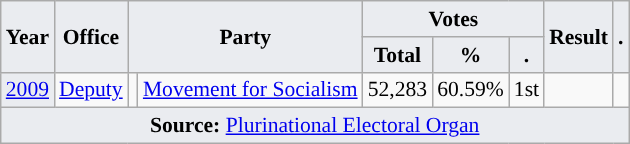<table class="wikitable" style="font-size:90%; text-align:center;">
<tr>
<th style="background-color:#EAECF0;" rowspan=2>Year</th>
<th style="background-color:#EAECF0;" rowspan=2>Office</th>
<th style="background-color:#EAECF0;" colspan=2 rowspan=2>Party</th>
<th style="background-color:#EAECF0;" colspan=3>Votes</th>
<th style="background-color:#EAECF0;" rowspan=2>Result</th>
<th style="background-color:#EAECF0;" rowspan=2>.</th>
</tr>
<tr>
<th style="background-color:#EAECF0;">Total</th>
<th style="background-color:#EAECF0;">%</th>
<th style="background-color:#EAECF0;">.</th>
</tr>
<tr>
<td style="background-color:#EAECF0;"><a href='#'>2009</a></td>
<td><a href='#'>Deputy</a></td>
<td style="background-color:"></td>
<td><a href='#'>Movement for Socialism</a></td>
<td>52,283</td>
<td>60.59%</td>
<td>1st</td>
<td></td>
<td></td>
</tr>
<tr>
<td style="background-color:#EAECF0;" colspan=9><strong>Source:</strong> <a href='#'>Plurinational Electoral Organ</a>  </td>
</tr>
</table>
